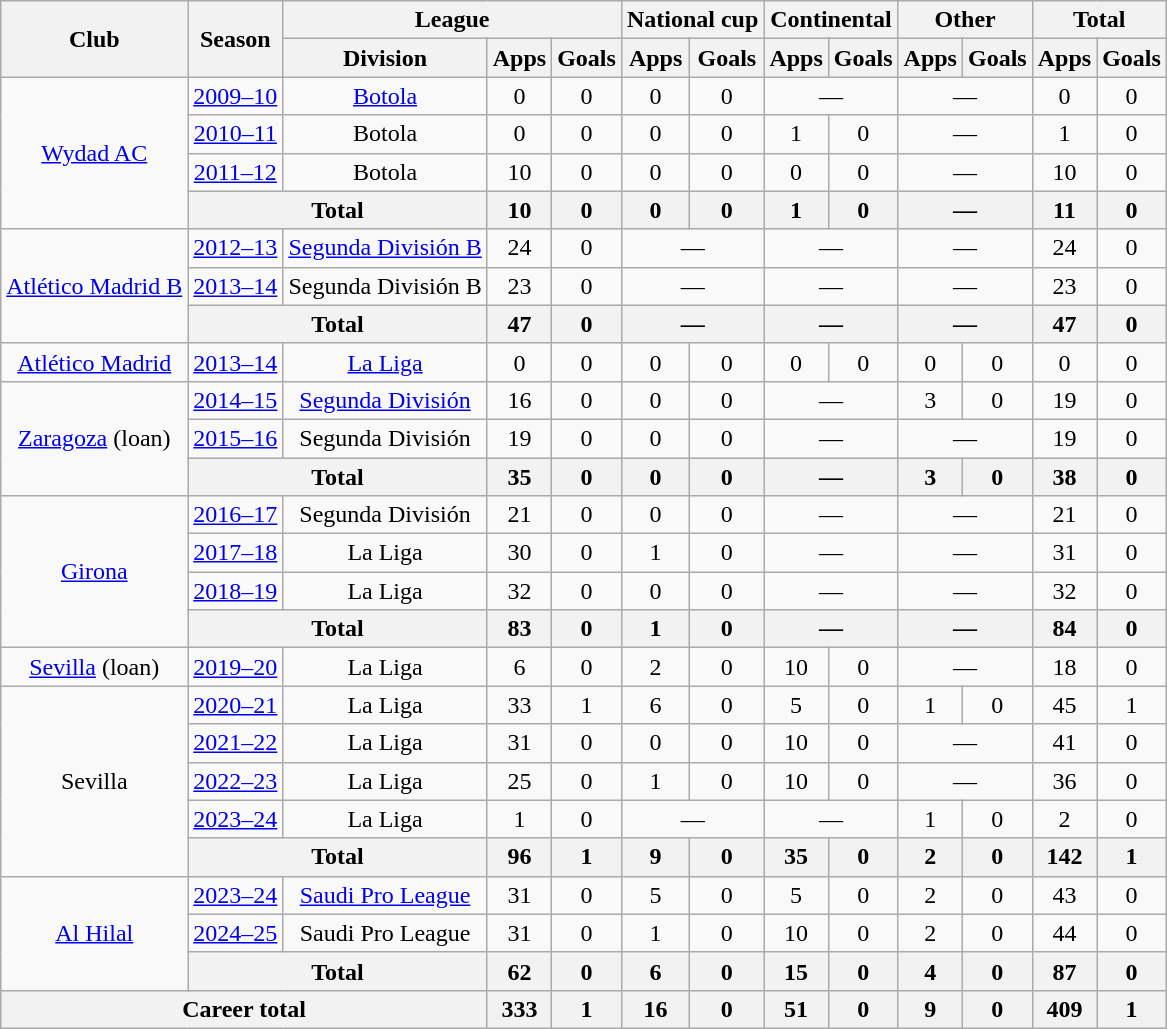<table class="wikitable" style="text-align:center">
<tr>
<th rowspan=2>Club</th>
<th rowspan=2>Season</th>
<th colspan=3>League</th>
<th colspan=2>National cup</th>
<th colspan=2>Continental</th>
<th colspan=2>Other</th>
<th colspan=2>Total</th>
</tr>
<tr>
<th>Division</th>
<th>Apps</th>
<th>Goals</th>
<th>Apps</th>
<th>Goals</th>
<th>Apps</th>
<th>Goals</th>
<th>Apps</th>
<th>Goals</th>
<th>Apps</th>
<th>Goals</th>
</tr>
<tr>
<td rowspan=4><a href='#'>Wydad AC</a></td>
<td><a href='#'>2009–10</a></td>
<td><a href='#'>Botola</a></td>
<td>0</td>
<td>0</td>
<td>0</td>
<td>0</td>
<td colspan=2>—</td>
<td colspan=2>—</td>
<td>0</td>
<td>0</td>
</tr>
<tr>
<td><a href='#'>2010–11</a></td>
<td>Botola</td>
<td>0</td>
<td>0</td>
<td>0</td>
<td>0</td>
<td>1</td>
<td>0</td>
<td colspan=2>—</td>
<td>1</td>
<td>0</td>
</tr>
<tr>
<td><a href='#'>2011–12</a></td>
<td>Botola</td>
<td>10</td>
<td>0</td>
<td>0</td>
<td>0</td>
<td>0</td>
<td>0</td>
<td colspan=2>—</td>
<td>10</td>
<td>0</td>
</tr>
<tr>
<th colspan=2>Total</th>
<th>10</th>
<th>0</th>
<th>0</th>
<th>0</th>
<th>1</th>
<th>0</th>
<th colspan=2>—</th>
<th>11</th>
<th>0</th>
</tr>
<tr>
<td rowspan=3><a href='#'>Atlético Madrid B</a></td>
<td><a href='#'>2012–13</a></td>
<td><a href='#'>Segunda División B</a></td>
<td>24</td>
<td>0</td>
<td colspan=2>—</td>
<td colspan=2>—</td>
<td colspan=2>—</td>
<td>24</td>
<td>0</td>
</tr>
<tr>
<td><a href='#'>2013–14</a></td>
<td>Segunda División B</td>
<td>23</td>
<td>0</td>
<td colspan=2>—</td>
<td colspan=2>—</td>
<td colspan=2>—</td>
<td>23</td>
<td>0</td>
</tr>
<tr>
<th colspan=2>Total</th>
<th>47</th>
<th>0</th>
<th colspan=2>—</th>
<th colspan=2>—</th>
<th colspan=2>—</th>
<th>47</th>
<th>0</th>
</tr>
<tr>
<td><a href='#'>Atlético Madrid</a></td>
<td><a href='#'>2013–14</a></td>
<td><a href='#'>La Liga</a></td>
<td>0</td>
<td>0</td>
<td>0</td>
<td>0</td>
<td>0</td>
<td>0</td>
<td>0</td>
<td>0</td>
<td>0</td>
<td>0</td>
</tr>
<tr>
<td rowspan=3><a href='#'>Zaragoza</a> (loan)</td>
<td><a href='#'>2014–15</a></td>
<td><a href='#'>Segunda División</a></td>
<td>16</td>
<td>0</td>
<td>0</td>
<td>0</td>
<td colspan=2>—</td>
<td>3</td>
<td>0</td>
<td>19</td>
<td>0</td>
</tr>
<tr>
<td><a href='#'>2015–16</a></td>
<td>Segunda División</td>
<td>19</td>
<td>0</td>
<td>0</td>
<td>0</td>
<td colspan=2>—</td>
<td colspan=2>—</td>
<td>19</td>
<td>0</td>
</tr>
<tr>
<th colspan=2>Total</th>
<th>35</th>
<th>0</th>
<th>0</th>
<th>0</th>
<th colspan=2>—</th>
<th>3</th>
<th>0</th>
<th>38</th>
<th>0</th>
</tr>
<tr>
<td rowspan=4><a href='#'>Girona</a></td>
<td><a href='#'>2016–17</a></td>
<td>Segunda División</td>
<td>21</td>
<td>0</td>
<td>0</td>
<td>0</td>
<td colspan=2>—</td>
<td colspan=2>—</td>
<td>21</td>
<td>0</td>
</tr>
<tr>
<td><a href='#'>2017–18</a></td>
<td>La Liga</td>
<td>30</td>
<td>0</td>
<td>1</td>
<td>0</td>
<td colspan=2>—</td>
<td colspan=2>—</td>
<td>31</td>
<td>0</td>
</tr>
<tr>
<td><a href='#'>2018–19</a></td>
<td>La Liga</td>
<td>32</td>
<td>0</td>
<td>0</td>
<td>0</td>
<td colspan=2>—</td>
<td colspan=2>—</td>
<td>32</td>
<td>0</td>
</tr>
<tr>
<th colspan=2>Total</th>
<th>83</th>
<th>0</th>
<th>1</th>
<th>0</th>
<th colspan=2>—</th>
<th colspan=2>—</th>
<th>84</th>
<th>0</th>
</tr>
<tr>
<td><a href='#'>Sevilla</a> (loan)</td>
<td><a href='#'>2019–20</a></td>
<td>La Liga</td>
<td>6</td>
<td>0</td>
<td>2</td>
<td>0</td>
<td>10</td>
<td>0</td>
<td colspan=2>—</td>
<td>18</td>
<td>0</td>
</tr>
<tr>
<td rowspan=5>Sevilla</td>
<td><a href='#'>2020–21</a></td>
<td>La Liga</td>
<td>33</td>
<td>1</td>
<td>6</td>
<td>0</td>
<td>5</td>
<td>0</td>
<td>1</td>
<td>0</td>
<td>45</td>
<td>1</td>
</tr>
<tr>
<td><a href='#'>2021–22</a></td>
<td>La Liga</td>
<td>31</td>
<td>0</td>
<td>0</td>
<td>0</td>
<td>10</td>
<td>0</td>
<td colspan=2>—</td>
<td>41</td>
<td>0</td>
</tr>
<tr>
<td><a href='#'>2022–23</a></td>
<td>La Liga</td>
<td>25</td>
<td>0</td>
<td>1</td>
<td>0</td>
<td>10</td>
<td>0</td>
<td colspan=2>—</td>
<td>36</td>
<td>0</td>
</tr>
<tr>
<td><a href='#'>2023–24</a></td>
<td>La Liga</td>
<td>1</td>
<td>0</td>
<td colspan=2>—</td>
<td colspan=2>—</td>
<td>1</td>
<td>0</td>
<td>2</td>
<td>0</td>
</tr>
<tr>
<th colspan=2>Total</th>
<th>96</th>
<th>1</th>
<th>9</th>
<th>0</th>
<th>35</th>
<th>0</th>
<th>2</th>
<th>0</th>
<th>142</th>
<th>1</th>
</tr>
<tr>
<td rowspan=3><a href='#'>Al Hilal</a></td>
<td><a href='#'>2023–24</a></td>
<td><a href='#'>Saudi Pro League</a></td>
<td>31</td>
<td>0</td>
<td>5</td>
<td>0</td>
<td>5</td>
<td>0</td>
<td>2</td>
<td>0</td>
<td>43</td>
<td>0</td>
</tr>
<tr>
<td><a href='#'>2024–25</a></td>
<td>Saudi Pro League</td>
<td>31</td>
<td>0</td>
<td>1</td>
<td>0</td>
<td>10</td>
<td>0</td>
<td>2</td>
<td>0</td>
<td>44</td>
<td>0</td>
</tr>
<tr>
<th colspan=2>Total</th>
<th>62</th>
<th>0</th>
<th>6</th>
<th>0</th>
<th>15</th>
<th>0</th>
<th>4</th>
<th>0</th>
<th>87</th>
<th>0</th>
</tr>
<tr>
<th colspan=3>Career total</th>
<th>333</th>
<th>1</th>
<th>16</th>
<th>0</th>
<th>51</th>
<th>0</th>
<th>9</th>
<th>0</th>
<th>409</th>
<th>1</th>
</tr>
</table>
